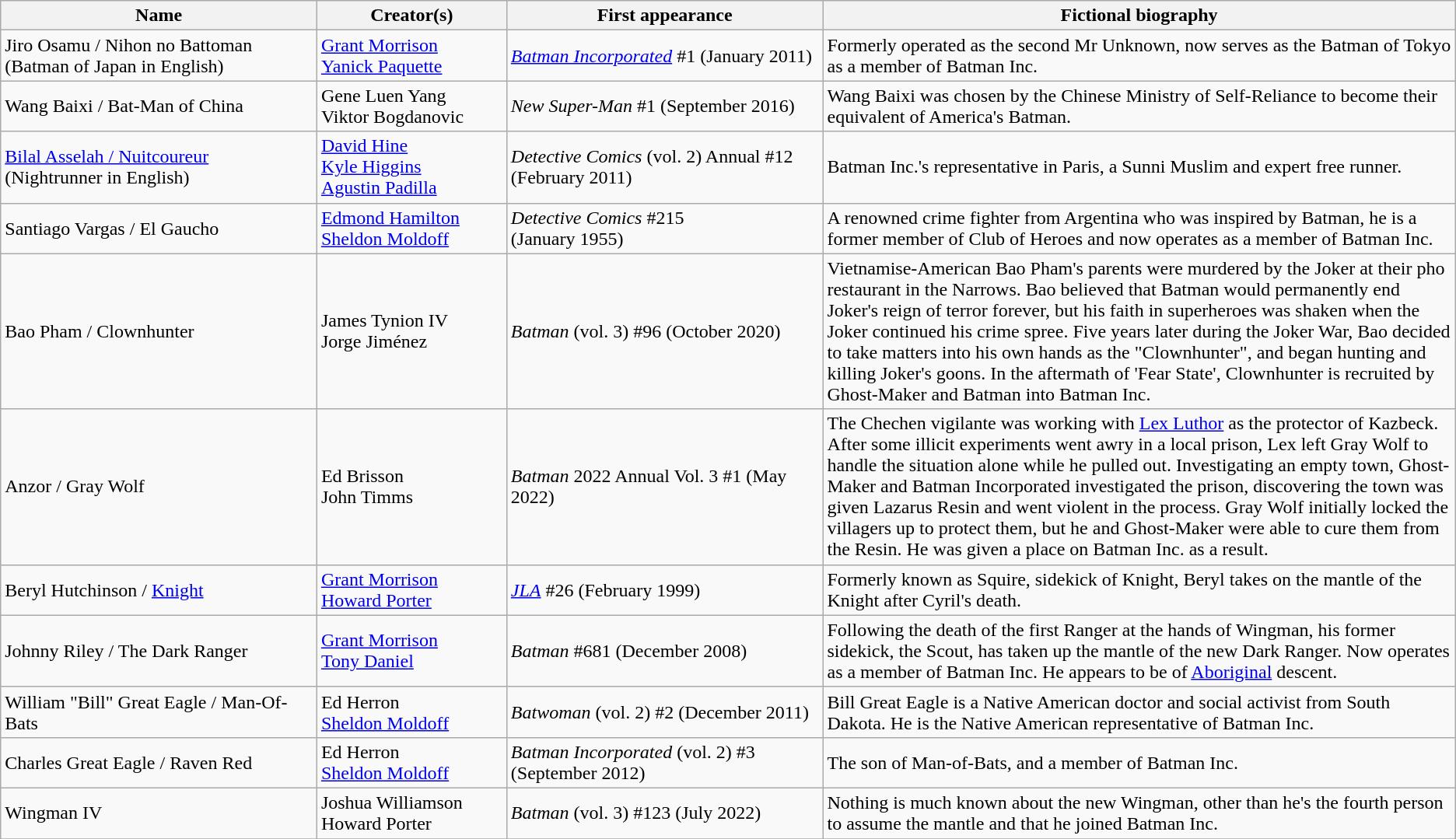<table class="wikitable">
<tr ">
<th style="width:20%;">Name</th>
<th style="width:12%;">Creator(s)</th>
<th style="width:20%;">First appearance</th>
<th style="width:40%;">Fictional biography</th>
</tr>
<tr>
<td>Jiro Osamu / Nihon no Battoman<br>(Batman of Japan in English)</td>
<td><a href='#'>Grant Morrison</a><br><a href='#'>Yanick Paquette</a></td>
<td><em><a href='#'>Batman Incorporated</a></em> #1 (January 2011)</td>
<td>Formerly operated as the second Mr Unknown, now serves as the Batman of Tokyo as a member of Batman Inc.</td>
</tr>
<tr>
<td>Wang Baixi / Bat-Man of China</td>
<td>Gene Luen Yang<br>Viktor Bogdanovic</td>
<td><em>New Super-Man</em> #1 (September 2016)</td>
<td>Wang Baixi was chosen by the Chinese Ministry of Self-Reliance to become their equivalent of America's Batman.</td>
</tr>
<tr>
<td><a href='#'>Bilal Asselah / Nuitcoureur</a><br>(Nightrunner in English)</td>
<td><a href='#'>David Hine</a><br><a href='#'>Kyle Higgins</a><br><a href='#'>Agustin Padilla</a></td>
<td><em>Detective Comics</em> (vol. 2) Annual #12 (February 2011)</td>
<td>Batman Inc.'s representative in Paris, a Sunni Muslim and expert free runner.</td>
</tr>
<tr>
<td>Santiago Vargas / El Gaucho</td>
<td><a href='#'>Edmond Hamilton</a><br><a href='#'>Sheldon Moldoff</a></td>
<td><em>Detective Comics</em> #215<br>(January 1955)</td>
<td>A renowned crime fighter from Argentina who was inspired by Batman, he is a former member of Club of Heroes and now operates as a member of Batman Inc.</td>
</tr>
<tr>
<td>Bao Pham / Clownhunter</td>
<td>James Tynion IV<br>Jorge Jiménez</td>
<td><em>Batman</em> (vol. 3) #96 (October 2020)</td>
<td>Vietnamise-American Bao Pham's parents were murdered by the Joker at their pho restaurant in the Narrows. Bao believed that Batman would permanently end Joker's reign of terror forever, but his faith in superheroes was shaken when the Joker continued his crime spree. Five years later during the Joker War, Bao decided to take matters into his own hands as the "Clownhunter", and began hunting and killing Joker's goons. In the aftermath of 'Fear State', Clownhunter is recruited by Ghost-Maker and Batman into Batman Inc.</td>
</tr>
<tr>
<td>Anzor / Gray Wolf</td>
<td>Ed Brisson<br>John Timms</td>
<td><em>Batman</em> 2022 Annual Vol. 3 #1 (May 2022)</td>
<td>The Chechen vigilante was working with <a href='#'>Lex Luthor</a> as the protector of Kazbeck. After some illicit experiments went awry in a local prison, Lex left Gray Wolf to handle the situation alone while he pulled out. Investigating an empty town, Ghost-Maker and Batman Incorporated investigated the prison, discovering the town was given Lazarus Resin and went violent in the process. Gray Wolf initially locked the villagers up to protect them, but he and Ghost-Maker were able to cure them from the Resin. He was given a place on Batman Inc. as a result.</td>
</tr>
<tr>
<td>Beryl Hutchinson / <a href='#'>Knight</a></td>
<td><a href='#'>Grant Morrison</a><br><a href='#'>Howard Porter</a></td>
<td><em><a href='#'>JLA</a></em> #26 (February 1999)</td>
<td>Formerly known as Squire, sidekick of Knight, Beryl takes on the mantle of the Knight after Cyril's death.</td>
</tr>
<tr>
<td>Johnny Riley / The Dark Ranger</td>
<td><a href='#'>Grant Morrison</a><br><a href='#'>Tony Daniel</a></td>
<td><em>Batman</em> #681 (December 2008)</td>
<td>Following the death of the first Ranger at the hands of Wingman, his former sidekick, the Scout, has taken up the mantle of the new Dark Ranger. Now operates as a member of Batman Inc. He appears to be of <a href='#'>Aboriginal</a> descent.</td>
</tr>
<tr>
<td>William "Bill" Great Eagle / Man-Of-Bats</td>
<td>Ed Herron<br><a href='#'>Sheldon Moldoff</a></td>
<td><em>Batwoman</em> (vol. 2) #2 (December 2011)</td>
<td>Bill Great Eagle is a Native American doctor and social activist from South Dakota. He is the Native American representative of Batman Inc.</td>
</tr>
<tr>
<td>Charles Great Eagle / Raven Red</td>
<td>Ed Herron<br><a href='#'>Sheldon Moldoff</a></td>
<td><em>Batman Incorporated</em> (vol. 2) #3 (September 2012)</td>
<td>The son of Man-of-Bats, and a member of Batman Inc.</td>
</tr>
<tr>
<td>Wingman IV</td>
<td>Joshua Williamson<br>Howard Porter</td>
<td><em>Batman</em> (vol. 3) #123 (July 2022)</td>
<td>Nothing is much known about the new Wingman, other than he's the fourth person to assume the mantle and that he joined Batman Inc.</td>
</tr>
<tr>
</tr>
</table>
